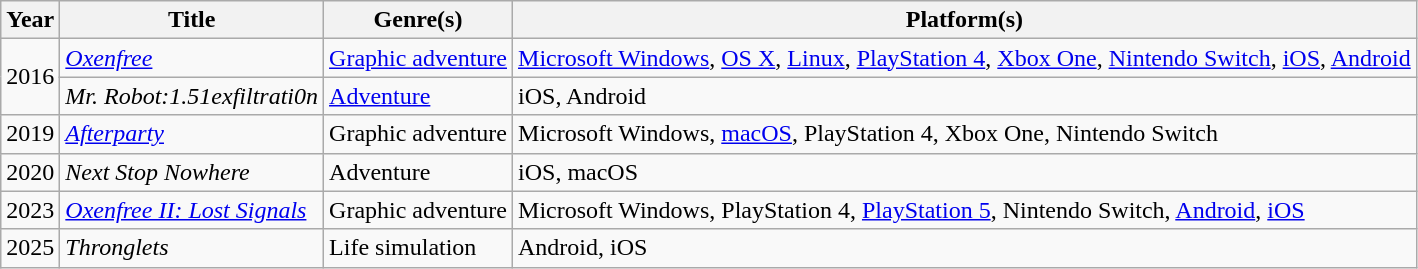<table class="wikitable sortable">
<tr>
<th>Year</th>
<th>Title</th>
<th>Genre(s)</th>
<th>Platform(s)</th>
</tr>
<tr>
<td rowspan="2">2016</td>
<td><em><a href='#'>Oxenfree</a></em></td>
<td><a href='#'>Graphic adventure</a></td>
<td><a href='#'>Microsoft Windows</a>, <a href='#'>OS X</a>, <a href='#'>Linux</a>, <a href='#'>PlayStation 4</a>, <a href='#'>Xbox One</a>, <a href='#'>Nintendo Switch</a>, <a href='#'>iOS</a>, <a href='#'>Android</a></td>
</tr>
<tr>
<td><em>Mr. Robot:1.51exfiltrati0n</em></td>
<td><a href='#'>Adventure</a></td>
<td>iOS, Android</td>
</tr>
<tr>
<td>2019</td>
<td><em><a href='#'>Afterparty</a></em></td>
<td>Graphic adventure</td>
<td>Microsoft Windows, <a href='#'>macOS</a>, PlayStation 4, Xbox One, Nintendo Switch</td>
</tr>
<tr>
<td>2020</td>
<td><em>Next Stop Nowhere</em></td>
<td>Adventure</td>
<td>iOS, macOS</td>
</tr>
<tr>
<td>2023</td>
<td><em><a href='#'>Oxenfree II: Lost Signals</a></em></td>
<td>Graphic adventure</td>
<td>Microsoft Windows, PlayStation 4, <a href='#'>PlayStation 5</a>, Nintendo Switch, <a href='#'>Android</a>, <a href='#'>iOS</a></td>
</tr>
<tr>
<td>2025</td>
<td><em>Thronglets</em></td>
<td>Life simulation</td>
<td>Android, iOS</td>
</tr>
</table>
